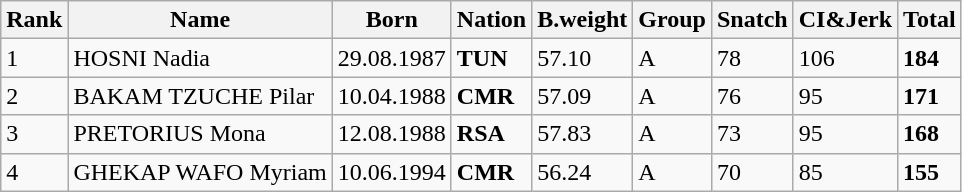<table class="wikitable">
<tr>
<th>Rank</th>
<th>Name</th>
<th>Born</th>
<th>Nation</th>
<th>B.weight</th>
<th>Group</th>
<th>Snatch</th>
<th>CI&Jerk</th>
<th>Total</th>
</tr>
<tr>
<td>1</td>
<td>HOSNI Nadia</td>
<td>29.08.1987</td>
<td><strong>TUN</strong></td>
<td>57.10</td>
<td>A</td>
<td>78</td>
<td>106</td>
<td><strong>184</strong></td>
</tr>
<tr>
<td>2</td>
<td>BAKAM TZUCHE Pilar</td>
<td>10.04.1988</td>
<td><strong>CMR</strong></td>
<td>57.09</td>
<td>A</td>
<td>76</td>
<td>95</td>
<td><strong>171</strong></td>
</tr>
<tr>
<td>3</td>
<td>PRETORIUS Mona</td>
<td>12.08.1988</td>
<td><strong>RSA</strong></td>
<td>57.83</td>
<td>A</td>
<td>73</td>
<td>95</td>
<td><strong>168</strong></td>
</tr>
<tr>
<td>4</td>
<td>GHEKAP WAFO Myriam</td>
<td>10.06.1994</td>
<td><strong>CMR</strong></td>
<td>56.24</td>
<td>A</td>
<td>70</td>
<td>85</td>
<td><strong>155</strong></td>
</tr>
</table>
